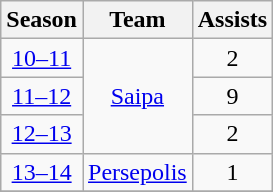<table class="wikitable" style="text-align: center;">
<tr>
<th>Season</th>
<th>Team</th>
<th>Assists</th>
</tr>
<tr>
<td><a href='#'>10–11</a></td>
<td rowspan="3"><a href='#'>Saipa</a></td>
<td>2</td>
</tr>
<tr>
<td><a href='#'>11–12</a></td>
<td>9</td>
</tr>
<tr>
<td><a href='#'>12–13</a></td>
<td>2</td>
</tr>
<tr>
<td><a href='#'>13–14</a></td>
<td><a href='#'>Persepolis</a></td>
<td>1</td>
</tr>
<tr>
</tr>
</table>
